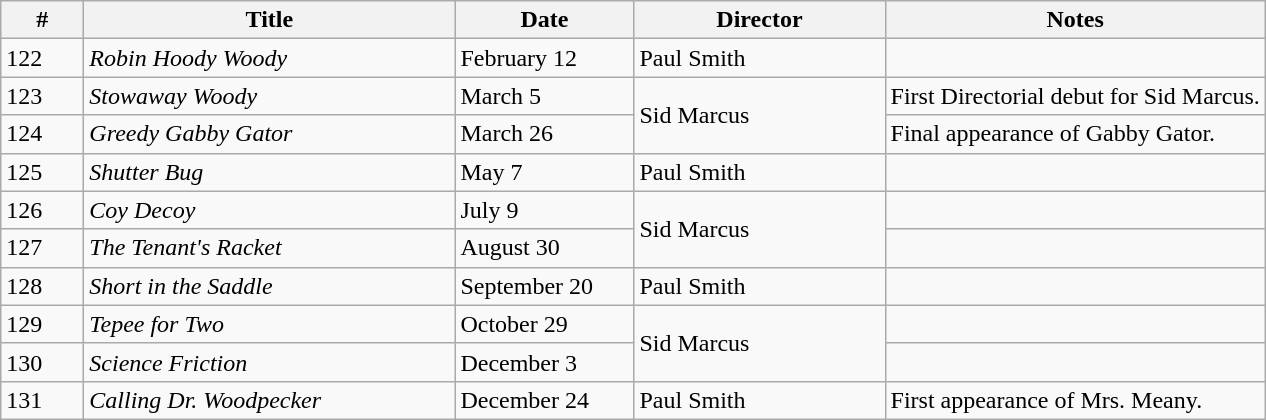<table class="wikitable">
<tr>
<th style="width:3em">#</th>
<th style="width:15em">Title</th>
<th style="width:7em">Date</th>
<th style="width:10em">Director</th>
<th>Notes</th>
</tr>
<tr>
<td>122</td>
<td><em>Robin Hoody Woody</em></td>
<td>February 12</td>
<td>Paul Smith</td>
<td></td>
</tr>
<tr>
<td>123</td>
<td><em>Stowaway Woody</em></td>
<td>March 5</td>
<td rowspan="2">Sid Marcus</td>
<td>First Directorial debut for Sid Marcus.</td>
</tr>
<tr>
<td>124</td>
<td><em>Greedy Gabby Gator</em></td>
<td>March 26</td>
<td>Final appearance of Gabby Gator.</td>
</tr>
<tr>
<td>125</td>
<td><em>Shutter Bug</em></td>
<td>May 7</td>
<td>Paul Smith</td>
<td></td>
</tr>
<tr>
<td>126</td>
<td><em>Coy Decoy</em></td>
<td>July 9</td>
<td rowspan="2">Sid Marcus</td>
<td></td>
</tr>
<tr>
<td>127</td>
<td><em>The Tenant's Racket</em></td>
<td>August 30</td>
<td></td>
</tr>
<tr>
<td>128</td>
<td><em>Short in the Saddle</em></td>
<td>September 20</td>
<td>Paul Smith</td>
<td></td>
</tr>
<tr>
<td>129</td>
<td><em>Tepee for Two</em></td>
<td>October 29</td>
<td rowspan="2">Sid Marcus</td>
<td></td>
</tr>
<tr>
<td>130</td>
<td><em>Science Friction</em></td>
<td>December 3</td>
<td></td>
</tr>
<tr>
<td>131</td>
<td><em>Calling Dr. Woodpecker</em></td>
<td>December 24</td>
<td>Paul Smith</td>
<td>First appearance of Mrs. Meany.</td>
</tr>
</table>
